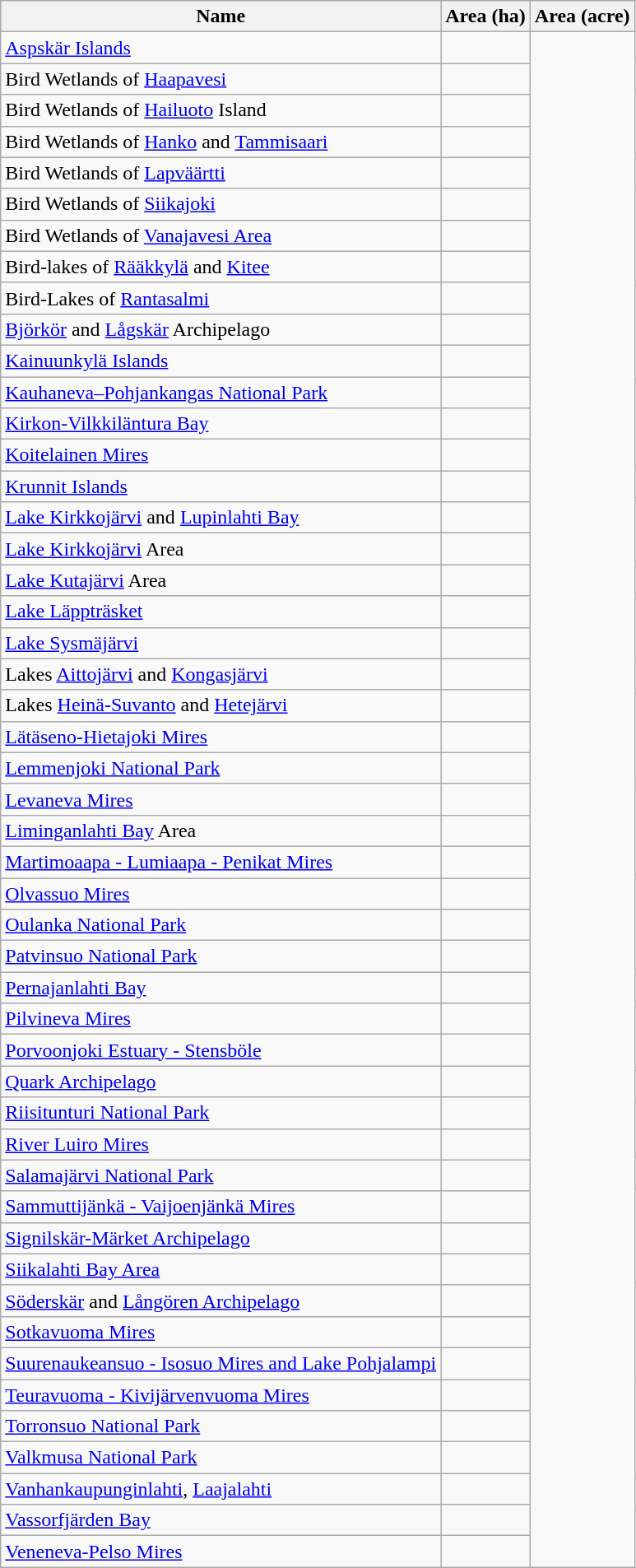<table class="wikitable">
<tr>
<th scope="col" align=left>Name</th>
<th scope="col">Area (ha)</th>
<th scope="col">Area (acre)</th>
</tr>
<tr ---->
<td><a href='#'>Aspskär Islands</a></td>
<td></td>
</tr>
<tr ---->
<td>Bird Wetlands of <a href='#'>Haapavesi</a></td>
<td></td>
</tr>
<tr ---->
<td>Bird Wetlands of <a href='#'>Hailuoto</a> Island</td>
<td></td>
</tr>
<tr ---->
<td>Bird Wetlands of <a href='#'>Hanko</a> and <a href='#'>Tammisaari</a></td>
<td></td>
</tr>
<tr ---->
<td>Bird Wetlands of <a href='#'>Lapväärtti</a></td>
<td></td>
</tr>
<tr ---->
<td>Bird Wetlands of <a href='#'>Siikajoki</a></td>
<td></td>
</tr>
<tr ---->
<td>Bird Wetlands of <a href='#'>Vanajavesi Area</a></td>
<td></td>
</tr>
<tr ---->
<td>Bird-lakes of <a href='#'>Rääkkylä</a> and <a href='#'>Kitee</a></td>
<td></td>
</tr>
<tr ---->
<td>Bird-Lakes of <a href='#'>Rantasalmi</a></td>
<td></td>
</tr>
<tr ---->
<td><a href='#'>Björkör</a> and <a href='#'>Lågskär</a> Archipelago</td>
<td></td>
</tr>
<tr ---->
<td><a href='#'>Kainuunkylä Islands</a></td>
<td></td>
</tr>
<tr ---->
<td><a href='#'>Kauhaneva–Pohjankangas National Park</a></td>
<td></td>
</tr>
<tr ---->
<td><a href='#'>Kirkon-Vilkkiläntura Bay</a></td>
<td></td>
</tr>
<tr ---->
<td><a href='#'>Koitelainen Mires</a></td>
<td></td>
</tr>
<tr ---->
<td><a href='#'>Krunnit Islands</a></td>
<td></td>
</tr>
<tr ---->
<td><a href='#'>Lake Kirkkojärvi</a> and <a href='#'>Lupinlahti Bay</a></td>
<td></td>
</tr>
<tr ---->
<td><a href='#'>Lake Kirkkojärvi</a> Area</td>
<td></td>
</tr>
<tr ---->
<td><a href='#'>Lake Kutajärvi</a> Area</td>
<td></td>
</tr>
<tr ---->
<td><a href='#'>Lake Läppträsket</a></td>
<td></td>
</tr>
<tr ---->
<td><a href='#'>Lake Sysmäjärvi</a></td>
<td></td>
</tr>
<tr ---->
<td>Lakes <a href='#'>Aittojärvi</a> and <a href='#'>Kongasjärvi</a></td>
<td></td>
</tr>
<tr ---->
<td>Lakes <a href='#'>Heinä-Suvanto</a> and <a href='#'>Hetejärvi</a></td>
<td></td>
</tr>
<tr ---->
<td><a href='#'>Lätäseno-Hietajoki Mires</a></td>
<td></td>
</tr>
<tr ---->
<td><a href='#'>Lemmenjoki National Park</a></td>
<td></td>
</tr>
<tr ---->
<td><a href='#'>Levaneva Mires</a></td>
<td></td>
</tr>
<tr ---->
<td><a href='#'>Liminganlahti Bay</a> Area</td>
<td></td>
</tr>
<tr ---->
<td><a href='#'>Martimoaapa - Lumiaapa - Penikat Mires</a></td>
<td></td>
</tr>
<tr ---->
<td><a href='#'>Olvassuo Mires</a></td>
<td></td>
</tr>
<tr ---->
<td><a href='#'>Oulanka National Park</a></td>
<td></td>
</tr>
<tr ---->
<td><a href='#'>Patvinsuo National Park</a></td>
<td></td>
</tr>
<tr ---->
<td><a href='#'>Pernajanlahti Bay</a></td>
<td></td>
</tr>
<tr ---->
<td><a href='#'>Pilvineva Mires</a></td>
<td></td>
</tr>
<tr ---->
<td><a href='#'>Porvoonjoki Estuary - Stensböle</a></td>
<td></td>
</tr>
<tr ---->
<td><a href='#'>Quark Archipelago</a></td>
<td></td>
</tr>
<tr ---->
<td><a href='#'>Riisitunturi National Park</a></td>
<td></td>
</tr>
<tr ---->
<td><a href='#'>River Luiro Mires</a></td>
<td></td>
</tr>
<tr ---->
<td><a href='#'>Salamajärvi National Park</a></td>
<td></td>
</tr>
<tr ---->
<td><a href='#'>Sammuttijänkä - Vaijoenjänkä Mires</a></td>
<td></td>
</tr>
<tr ---->
<td><a href='#'>Signilskär-Märket Archipelago</a></td>
<td></td>
</tr>
<tr ---->
<td><a href='#'>Siikalahti Bay Area</a></td>
<td></td>
</tr>
<tr ---->
<td><a href='#'>Söderskär</a> and <a href='#'>Långören Archipelago</a></td>
<td></td>
</tr>
<tr ---->
<td><a href='#'>Sotkavuoma Mires</a></td>
<td></td>
</tr>
<tr ---->
<td><a href='#'>Suurenaukeansuo - Isosuo Mires and Lake Pohjalampi</a></td>
<td></td>
</tr>
<tr ---->
<td><a href='#'>Teuravuoma - Kivijärvenvuoma Mires</a></td>
<td></td>
</tr>
<tr ---->
<td><a href='#'>Torronsuo National Park</a></td>
<td></td>
</tr>
<tr ---->
<td><a href='#'>Valkmusa National Park</a></td>
<td></td>
</tr>
<tr ---->
<td><a href='#'>Vanhankaupunginlahti</a>, <a href='#'>Laajalahti</a></td>
<td></td>
</tr>
<tr ---->
<td><a href='#'>Vassorfjärden Bay</a></td>
<td></td>
</tr>
<tr ---->
<td><a href='#'>Veneneva-Pelso Mires</a></td>
<td></td>
</tr>
</table>
